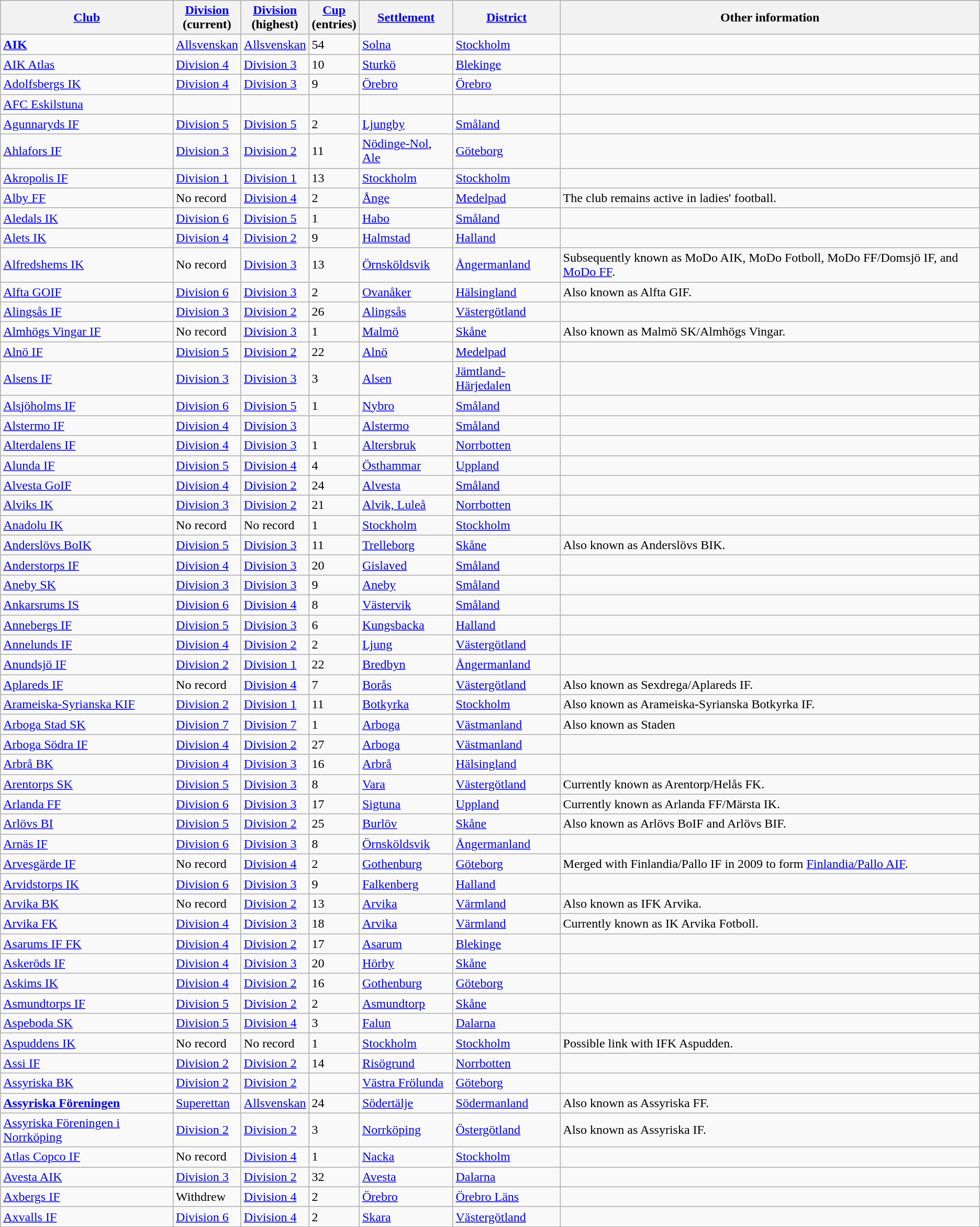<table class="wikitable" style="text-align:left">
<tr>
<th style= width="180px"><a href='#'>Club</a></th>
<th style= width="80px"><a href='#'>Division</a><br> (current)</th>
<th style= width="80px"><a href='#'>Division</a><br> (highest)</th>
<th style= width="60px"><a href='#'>Cup</a><br> (entries)</th>
<th style= width="110px"><a href='#'>Settlement</a></th>
<th style= width="110px"><a href='#'>District</a></th>
<th style= width="230px">Other information</th>
</tr>
<tr>
<td><strong><a href='#'>AIK</a></strong></td>
<td><a href='#'>Allsvenskan</a></td>
<td><a href='#'>Allsvenskan</a></td>
<td>54</td>
<td><a href='#'>Solna</a></td>
<td><a href='#'>Stockholm</a></td>
<td></td>
</tr>
<tr>
<td><a href='#'>AIK Atlas</a></td>
<td><a href='#'>Division 4</a></td>
<td><a href='#'>Division 3</a></td>
<td>10</td>
<td><a href='#'>Sturkö</a></td>
<td><a href='#'>Blekinge</a></td>
<td></td>
</tr>
<tr>
<td><a href='#'>Adolfsbergs IK</a></td>
<td><a href='#'>Division 4</a></td>
<td><a href='#'>Division 3</a></td>
<td>9</td>
<td><a href='#'>Örebro</a></td>
<td><a href='#'>Örebro</a></td>
<td></td>
</tr>
<tr>
<td><a href='#'>AFC Eskilstuna</a></td>
<td></td>
<td></td>
<td></td>
<td></td>
<td></td>
</tr>
<tr>
<td><a href='#'>Agunnaryds IF</a></td>
<td><a href='#'>Division 5</a></td>
<td><a href='#'>Division 5</a></td>
<td>2</td>
<td><a href='#'>Ljungby</a></td>
<td><a href='#'>Småland</a></td>
<td></td>
</tr>
<tr>
<td><a href='#'>Ahlafors IF</a></td>
<td><a href='#'>Division 3</a></td>
<td><a href='#'>Division 2</a></td>
<td>11</td>
<td><a href='#'>Nödinge-Nol</a>, <a href='#'>Ale</a></td>
<td><a href='#'>Göteborg</a></td>
<td></td>
</tr>
<tr>
<td><a href='#'>Akropolis IF</a></td>
<td><a href='#'>Division 1</a></td>
<td><a href='#'>Division 1</a></td>
<td>13</td>
<td><a href='#'>Stockholm</a></td>
<td><a href='#'>Stockholm</a></td>
<td></td>
</tr>
<tr>
<td><a href='#'>Alby FF</a></td>
<td>No record</td>
<td><a href='#'>Division 4</a></td>
<td>2</td>
<td><a href='#'>Ånge</a></td>
<td><a href='#'>Medelpad</a></td>
<td>The club remains active in ladies' football.</td>
</tr>
<tr>
<td><a href='#'>Aledals IK</a></td>
<td><a href='#'>Division 6</a></td>
<td><a href='#'>Division 5</a></td>
<td>1</td>
<td><a href='#'>Habo</a></td>
<td><a href='#'>Småland</a></td>
<td></td>
</tr>
<tr>
<td><a href='#'>Alets IK</a></td>
<td><a href='#'>Division 4</a></td>
<td><a href='#'>Division 2</a></td>
<td>9</td>
<td><a href='#'>Halmstad</a></td>
<td><a href='#'>Halland</a></td>
<td></td>
</tr>
<tr>
<td><a href='#'>Alfredshems IK</a></td>
<td>No record</td>
<td><a href='#'>Division 3</a></td>
<td>13</td>
<td><a href='#'>Örnsköldsvik</a></td>
<td><a href='#'>Ångermanland</a></td>
<td>Subsequently known as MoDo AIK, MoDo Fotboll, MoDo FF/Domsjö IF, and <a href='#'>MoDo FF</a>.</td>
</tr>
<tr>
<td><a href='#'>Alfta GOIF</a></td>
<td><a href='#'>Division 6</a></td>
<td><a href='#'>Division 3</a></td>
<td>2</td>
<td><a href='#'>Ovanåker</a></td>
<td><a href='#'>Hälsingland</a></td>
<td>Also known as Alfta GIF.</td>
</tr>
<tr>
<td><a href='#'>Alingsås IF</a></td>
<td><a href='#'>Division 3</a></td>
<td><a href='#'>Division 2</a></td>
<td>26</td>
<td><a href='#'>Alingsås</a></td>
<td><a href='#'>Västergötland</a></td>
<td></td>
</tr>
<tr>
<td><a href='#'>Almhögs Vingar IF</a></td>
<td>No record</td>
<td><a href='#'>Division 3</a></td>
<td>1</td>
<td><a href='#'>Malmö</a></td>
<td><a href='#'>Skåne</a></td>
<td>Also known as Malmö SK/Almhögs Vingar.</td>
</tr>
<tr>
<td><a href='#'>Alnö IF</a></td>
<td><a href='#'>Division 5</a></td>
<td><a href='#'>Division 2</a></td>
<td>22</td>
<td><a href='#'>Alnö</a></td>
<td><a href='#'>Medelpad</a></td>
<td></td>
</tr>
<tr>
<td><a href='#'>Alsens IF</a></td>
<td><a href='#'>Division 3</a></td>
<td><a href='#'>Division 3</a></td>
<td>3</td>
<td><a href='#'>Alsen</a></td>
<td><a href='#'>Jämtland-Härjedalen</a></td>
<td></td>
</tr>
<tr>
<td><a href='#'>Alsjöholms IF</a></td>
<td><a href='#'>Division 6</a></td>
<td><a href='#'>Division 5</a></td>
<td>1</td>
<td><a href='#'>Nybro</a></td>
<td><a href='#'>Småland</a></td>
<td></td>
</tr>
<tr>
<td><a href='#'>Alstermo IF</a></td>
<td><a href='#'>Division 4</a></td>
<td><a href='#'>Division 3</a></td>
<td></td>
<td><a href='#'>Alstermo</a></td>
<td><a href='#'>Småland</a></td>
<td></td>
</tr>
<tr>
<td><a href='#'>Alterdalens IF</a></td>
<td><a href='#'>Division 4</a></td>
<td><a href='#'>Division 3</a></td>
<td>1</td>
<td><a href='#'>Altersbruk</a></td>
<td><a href='#'>Norrbotten</a></td>
<td></td>
</tr>
<tr>
<td><a href='#'>Alunda IF</a></td>
<td><a href='#'>Division 5</a></td>
<td><a href='#'>Division 4</a></td>
<td>4</td>
<td><a href='#'>Östhammar</a></td>
<td><a href='#'>Uppland</a></td>
<td></td>
</tr>
<tr>
<td><a href='#'>Alvesta GoIF</a></td>
<td><a href='#'>Division 4</a></td>
<td><a href='#'>Division 2</a></td>
<td>24</td>
<td><a href='#'>Alvesta</a></td>
<td><a href='#'>Småland</a></td>
<td></td>
</tr>
<tr>
<td><a href='#'>Alviks IK</a></td>
<td><a href='#'>Division 3</a></td>
<td><a href='#'>Division 2</a></td>
<td>21</td>
<td><a href='#'>Alvik, Luleå</a></td>
<td><a href='#'>Norrbotten</a></td>
<td></td>
</tr>
<tr>
<td><a href='#'>Anadolu IK</a></td>
<td>No record</td>
<td>No record</td>
<td>1</td>
<td><a href='#'>Stockholm</a></td>
<td><a href='#'>Stockholm</a></td>
<td></td>
</tr>
<tr>
<td><a href='#'>Anderslövs BoIK</a></td>
<td><a href='#'>Division 5</a></td>
<td><a href='#'>Division 3</a></td>
<td>11</td>
<td><a href='#'>Trelleborg</a></td>
<td><a href='#'>Skåne</a></td>
<td>Also known as Anderslövs BIK.</td>
</tr>
<tr>
<td><a href='#'>Anderstorps IF</a></td>
<td><a href='#'>Division 4</a></td>
<td><a href='#'>Division 3</a></td>
<td>20</td>
<td><a href='#'>Gislaved</a></td>
<td><a href='#'>Småland</a></td>
<td></td>
</tr>
<tr>
<td><a href='#'>Aneby SK</a></td>
<td><a href='#'>Division 3</a></td>
<td><a href='#'>Division 3</a></td>
<td>9</td>
<td><a href='#'>Aneby</a></td>
<td><a href='#'>Småland</a></td>
<td></td>
</tr>
<tr>
<td><a href='#'>Ankarsrums IS</a></td>
<td><a href='#'>Division 6</a></td>
<td><a href='#'>Division 4</a></td>
<td>8</td>
<td><a href='#'>Västervik</a></td>
<td><a href='#'>Småland</a></td>
<td></td>
</tr>
<tr>
<td><a href='#'>Annebergs IF</a></td>
<td><a href='#'>Division 5</a></td>
<td><a href='#'>Division 3</a></td>
<td>6</td>
<td><a href='#'>Kungsbacka</a></td>
<td><a href='#'>Halland</a></td>
<td></td>
</tr>
<tr>
<td><a href='#'>Annelunds IF</a></td>
<td><a href='#'>Division 4</a></td>
<td><a href='#'>Division 2</a></td>
<td>2</td>
<td><a href='#'>Ljung</a></td>
<td><a href='#'>Västergötland</a></td>
<td></td>
</tr>
<tr>
<td><a href='#'>Anundsjö IF</a></td>
<td><a href='#'>Division 2</a></td>
<td><a href='#'>Division 1</a></td>
<td>22</td>
<td><a href='#'>Bredbyn</a></td>
<td><a href='#'>Ångermanland</a></td>
<td></td>
</tr>
<tr>
<td><a href='#'>Aplareds IF</a></td>
<td>No record</td>
<td><a href='#'>Division 4</a></td>
<td>7</td>
<td><a href='#'>Borås</a></td>
<td><a href='#'>Västergötland</a></td>
<td>Also known as Sexdrega/Aplareds IF.</td>
</tr>
<tr>
<td><a href='#'>Arameiska-Syrianska KIF</a></td>
<td><a href='#'>Division 2</a></td>
<td><a href='#'>Division 1</a></td>
<td>11</td>
<td><a href='#'>Botkyrka</a></td>
<td><a href='#'>Stockholm</a></td>
<td>Also known as Arameiska-Syrianska Botkyrka IF.</td>
</tr>
<tr>
<td><a href='#'>Arboga Stad SK</a></td>
<td><a href='#'>Division 7</a></td>
<td><a href='#'>Division 7</a></td>
<td>1</td>
<td><a href='#'>Arboga</a></td>
<td><a href='#'>Västmanland</a></td>
<td>Also known as Staden</td>
</tr>
<tr>
<td><a href='#'>Arboga Södra IF</a></td>
<td><a href='#'>Division 4</a></td>
<td><a href='#'>Division 2</a></td>
<td>27</td>
<td><a href='#'>Arboga</a></td>
<td><a href='#'>Västmanland</a></td>
<td></td>
</tr>
<tr>
<td><a href='#'>Arbrå BK</a></td>
<td><a href='#'>Division 4</a></td>
<td><a href='#'>Division 3</a></td>
<td>16</td>
<td><a href='#'>Arbrå</a></td>
<td><a href='#'>Hälsingland</a></td>
<td></td>
</tr>
<tr>
<td><a href='#'>Arentorps SK</a></td>
<td><a href='#'>Division 5</a></td>
<td><a href='#'>Division 3</a></td>
<td>8</td>
<td><a href='#'>Vara</a></td>
<td><a href='#'>Västergötland</a></td>
<td>Currently known as Arentorp/Helås FK.</td>
</tr>
<tr>
<td><a href='#'>Arlanda FF</a></td>
<td><a href='#'>Division 6</a></td>
<td><a href='#'>Division 3</a></td>
<td>17</td>
<td><a href='#'>Sigtuna</a></td>
<td><a href='#'>Uppland</a></td>
<td>Currently known as Arlanda FF/Märsta IK.</td>
</tr>
<tr>
<td><a href='#'>Arlövs BI</a></td>
<td><a href='#'>Division 5</a></td>
<td><a href='#'>Division 2</a></td>
<td>25</td>
<td><a href='#'>Burlöv</a></td>
<td><a href='#'>Skåne</a></td>
<td>Also known as Arlövs BoIF and Arlövs BIF.</td>
</tr>
<tr>
<td><a href='#'>Arnäs IF</a></td>
<td><a href='#'>Division 6</a></td>
<td><a href='#'>Division 3</a></td>
<td>8</td>
<td><a href='#'>Örnsköldsvik</a></td>
<td><a href='#'>Ångermanland</a></td>
<td></td>
</tr>
<tr>
<td><a href='#'>Arvesgärde IF</a></td>
<td>No record</td>
<td><a href='#'>Division 4</a></td>
<td>2</td>
<td><a href='#'>Gothenburg</a></td>
<td><a href='#'>Göteborg</a></td>
<td>Merged with Finlandia/Pallo IF in 2009 to form <a href='#'>Finlandia/Pallo AIF</a>.</td>
</tr>
<tr>
<td><a href='#'>Arvidstorps IK</a></td>
<td><a href='#'>Division 6</a></td>
<td><a href='#'>Division 3</a></td>
<td>9</td>
<td><a href='#'>Falkenberg</a></td>
<td><a href='#'>Halland</a></td>
<td></td>
</tr>
<tr>
<td><a href='#'>Arvika BK</a></td>
<td>No record</td>
<td><a href='#'>Division 2</a></td>
<td>13</td>
<td><a href='#'>Arvika</a></td>
<td><a href='#'>Värmland</a></td>
<td>Also known as IFK Arvika.</td>
</tr>
<tr>
<td><a href='#'>Arvika FK</a></td>
<td><a href='#'>Division 4</a></td>
<td><a href='#'>Division 3</a></td>
<td>18</td>
<td><a href='#'>Arvika</a></td>
<td><a href='#'>Värmland</a></td>
<td>Currently known as IK Arvika Fotboll.</td>
</tr>
<tr>
<td><a href='#'>Asarums IF FK</a></td>
<td><a href='#'>Division 4</a></td>
<td><a href='#'>Division 2</a></td>
<td>17</td>
<td><a href='#'>Asarum</a></td>
<td><a href='#'>Blekinge</a></td>
<td></td>
</tr>
<tr>
<td><a href='#'>Askeröds IF</a></td>
<td><a href='#'>Division 4</a></td>
<td><a href='#'>Division 3</a></td>
<td>20</td>
<td><a href='#'>Hörby</a></td>
<td><a href='#'>Skåne</a></td>
<td></td>
</tr>
<tr>
<td><a href='#'>Askims IK</a></td>
<td><a href='#'>Division 4</a></td>
<td><a href='#'>Division 2</a></td>
<td>16</td>
<td><a href='#'>Gothenburg</a></td>
<td><a href='#'>Göteborg</a></td>
<td></td>
</tr>
<tr>
<td><a href='#'>Asmundtorps IF</a></td>
<td><a href='#'>Division 5</a></td>
<td><a href='#'>Division 2</a></td>
<td>2</td>
<td><a href='#'>Asmundtorp</a></td>
<td><a href='#'>Skåne</a></td>
<td></td>
</tr>
<tr>
<td><a href='#'>Aspeboda SK</a></td>
<td><a href='#'>Division 5</a></td>
<td><a href='#'>Division 4</a></td>
<td>3</td>
<td><a href='#'>Falun</a></td>
<td><a href='#'>Dalarna</a></td>
<td></td>
</tr>
<tr>
<td><a href='#'>Aspuddens IK</a></td>
<td>No record</td>
<td>No record</td>
<td>1</td>
<td><a href='#'>Stockholm</a></td>
<td><a href='#'>Stockholm</a></td>
<td>Possible link with IFK Aspudden.</td>
</tr>
<tr>
<td><a href='#'>Assi IF</a></td>
<td><a href='#'>Division 2</a></td>
<td><a href='#'>Division 2</a></td>
<td>14</td>
<td><a href='#'>Risögrund</a></td>
<td><a href='#'>Norrbotten</a></td>
<td></td>
</tr>
<tr>
<td><a href='#'>Assyriska BK</a></td>
<td><a href='#'>Division 2</a></td>
<td><a href='#'>Division 2</a></td>
<td></td>
<td><a href='#'>Västra Frölunda</a></td>
<td><a href='#'>Göteborg</a></td>
<td></td>
</tr>
<tr>
<td><strong><a href='#'>Assyriska Föreningen</a></strong></td>
<td><a href='#'>Superettan</a></td>
<td><a href='#'>Allsvenskan</a></td>
<td>24</td>
<td><a href='#'>Södertälje</a></td>
<td><a href='#'>Södermanland</a></td>
<td>Also known as Assyriska FF.</td>
</tr>
<tr>
<td><a href='#'>Assyriska Föreningen i Norrköping</a></td>
<td><a href='#'>Division 2</a></td>
<td><a href='#'>Division 2</a></td>
<td>3</td>
<td><a href='#'>Norrköping</a></td>
<td><a href='#'>Östergötland</a></td>
<td>Also known as Assyriska IF.</td>
</tr>
<tr>
<td><a href='#'>Atlas Copco IF</a></td>
<td>No record</td>
<td><a href='#'>Division 4</a></td>
<td>1</td>
<td><a href='#'>Nacka</a></td>
<td><a href='#'>Stockholm</a></td>
<td></td>
</tr>
<tr>
<td><a href='#'>Avesta AIK</a></td>
<td><a href='#'>Division 3</a></td>
<td><a href='#'>Division 2</a></td>
<td>32</td>
<td><a href='#'>Avesta</a></td>
<td><a href='#'>Dalarna</a></td>
<td></td>
</tr>
<tr>
<td><a href='#'>Axbergs IF</a></td>
<td>Withdrew</td>
<td><a href='#'>Division 4</a></td>
<td>2</td>
<td><a href='#'>Örebro</a></td>
<td><a href='#'>Örebro Läns</a></td>
<td></td>
</tr>
<tr>
<td><a href='#'>Axvalls IF</a></td>
<td><a href='#'>Division 6</a></td>
<td><a href='#'>Division 4</a></td>
<td>2</td>
<td><a href='#'>Skara</a></td>
<td><a href='#'>Västergötland</a></td>
<td></td>
</tr>
<tr>
</tr>
</table>
